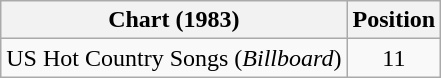<table class="wikitable">
<tr>
<th>Chart (1983)</th>
<th>Position</th>
</tr>
<tr>
<td>US Hot Country Songs (<em>Billboard</em>)</td>
<td align="center">11</td>
</tr>
</table>
